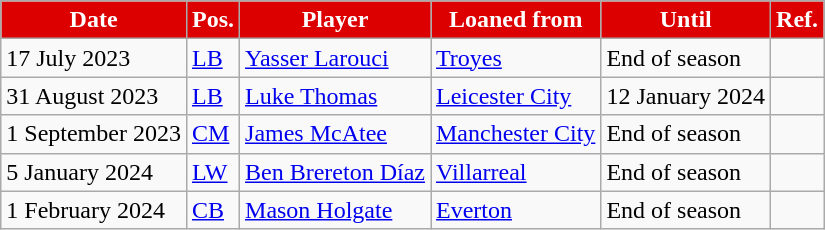<table class="wikitable plainrowheaders sortable">
<tr>
<th style="background:#DD0000; color:#FFFFFF; ">Date</th>
<th style="background:#DD0000; color:#FFFFFF; ">Pos.</th>
<th style="background:#DD0000; color:#FFFFFF; ">Player</th>
<th style="background:#DD0000; color:#FFFFFF; ">Loaned from</th>
<th style="background:#DD0000; color:#FFFFFF; ">Until</th>
<th style="background:#DD0000; color:#FFFFFF; ">Ref.</th>
</tr>
<tr>
<td>17 July 2023</td>
<td><a href='#'>LB</a></td>
<td> <a href='#'>Yasser Larouci</a></td>
<td> <a href='#'>Troyes</a></td>
<td>End of season</td>
<td></td>
</tr>
<tr>
<td>31 August 2023</td>
<td><a href='#'>LB</a></td>
<td> <a href='#'>Luke Thomas</a></td>
<td> <a href='#'>Leicester City</a></td>
<td>12 January 2024</td>
<td></td>
</tr>
<tr>
<td>1 September 2023</td>
<td><a href='#'>CM</a></td>
<td> <a href='#'>James McAtee</a></td>
<td> <a href='#'>Manchester City</a></td>
<td>End of season</td>
<td></td>
</tr>
<tr>
<td>5 January 2024</td>
<td><a href='#'>LW</a></td>
<td> <a href='#'>Ben Brereton Díaz</a></td>
<td> <a href='#'>Villarreal</a></td>
<td>End of season</td>
<td></td>
</tr>
<tr>
<td>1 February 2024</td>
<td><a href='#'>CB</a></td>
<td> <a href='#'>Mason Holgate</a></td>
<td> <a href='#'>Everton</a></td>
<td>End of season</td>
<td></td>
</tr>
</table>
